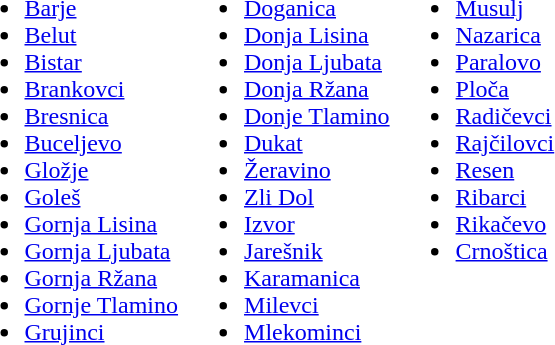<table>
<tr valign=top>
<td><br><ul><li><a href='#'>Barje</a></li><li><a href='#'>Belut</a></li><li><a href='#'>Bistar</a></li><li><a href='#'>Brankovci</a></li><li><a href='#'>Bresnica</a></li><li><a href='#'>Buceljevo</a></li><li><a href='#'>Gložje</a></li><li><a href='#'>Goleš</a></li><li><a href='#'>Gornja Lisina</a></li><li><a href='#'>Gornja Ljubata</a></li><li><a href='#'>Gornja Ržana</a></li><li><a href='#'>Gornje Tlamino</a></li><li><a href='#'>Grujinci</a></li></ul></td>
<td><br><ul><li><a href='#'>Doganica</a></li><li><a href='#'>Donja Lisina</a></li><li><a href='#'>Donja Ljubata</a></li><li><a href='#'>Donja Ržana</a></li><li><a href='#'>Donje Tlamino</a></li><li><a href='#'>Dukat</a></li><li><a href='#'>Žeravino</a></li><li><a href='#'>Zli Dol</a></li><li><a href='#'>Izvor</a></li><li><a href='#'>Jarešnik</a></li><li><a href='#'>Karamanica</a></li><li><a href='#'>Milevci</a></li><li><a href='#'>Mlekominci</a></li></ul></td>
<td><br><ul><li><a href='#'>Musulj</a></li><li><a href='#'>Nazarica</a></li><li><a href='#'>Paralovo</a></li><li><a href='#'>Ploča</a></li><li><a href='#'>Radičevci</a></li><li><a href='#'>Rajčilovci</a></li><li><a href='#'>Resen</a></li><li><a href='#'>Ribarci</a></li><li><a href='#'>Rikačevo</a></li><li><a href='#'>Crnoštica</a></li></ul></td>
</tr>
</table>
